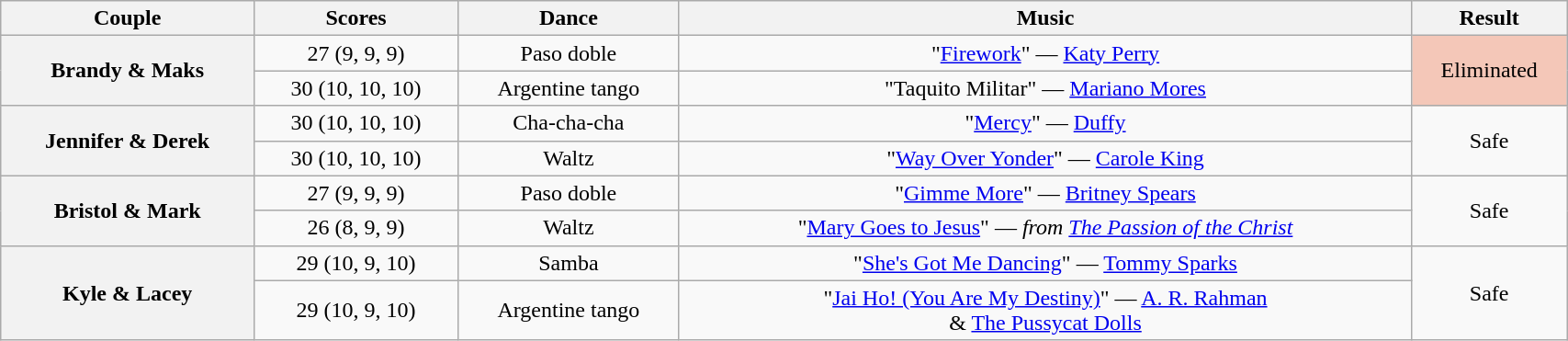<table class="wikitable sortable" style="text-align:center; width:90%">
<tr>
<th scope="col">Couple</th>
<th scope="col">Scores</th>
<th scope="col" class="unsortable">Dance</th>
<th scope="col" class="unsortable">Music</th>
<th scope="col" class="unsortable">Result</th>
</tr>
<tr>
<th scope="row" rowspan="2">Brandy & Maks</th>
<td>27 (9, 9, 9)</td>
<td>Paso doble</td>
<td>"<a href='#'>Firework</a>" — <a href='#'>Katy Perry</a></td>
<td rowspan="2" bgcolor=f4c7b8>Eliminated</td>
</tr>
<tr>
<td>30 (10, 10, 10)</td>
<td>Argentine tango</td>
<td>"Taquito Militar" — <a href='#'>Mariano Mores</a></td>
</tr>
<tr>
<th scope="row" rowspan="2">Jennifer & Derek</th>
<td>30 (10, 10, 10)</td>
<td>Cha-cha-cha</td>
<td>"<a href='#'>Mercy</a>" — <a href='#'>Duffy</a></td>
<td rowspan="2">Safe</td>
</tr>
<tr>
<td>30 (10, 10, 10)</td>
<td>Waltz</td>
<td>"<a href='#'>Way Over Yonder</a>" — <a href='#'>Carole King</a></td>
</tr>
<tr>
<th scope="row" rowspan="2">Bristol & Mark</th>
<td>27 (9, 9, 9)</td>
<td>Paso doble</td>
<td>"<a href='#'>Gimme More</a>" — <a href='#'>Britney Spears</a></td>
<td rowspan="2">Safe</td>
</tr>
<tr>
<td>26 (8, 9, 9)</td>
<td>Waltz</td>
<td>"<a href='#'>Mary Goes to Jesus</a>" — <em>from <a href='#'>The Passion of the Christ</a></em></td>
</tr>
<tr>
<th scope="row" rowspan="2">Kyle & Lacey</th>
<td>29 (10, 9, 10)</td>
<td>Samba</td>
<td>"<a href='#'>She's Got Me Dancing</a>" — <a href='#'>Tommy Sparks</a></td>
<td rowspan="2">Safe</td>
</tr>
<tr>
<td>29 (10, 9, 10)</td>
<td>Argentine tango</td>
<td>"<a href='#'>Jai Ho! (You Are My Destiny)</a>" — <a href='#'>A. R. Rahman</a><br>& <a href='#'>The Pussycat Dolls</a></td>
</tr>
</table>
